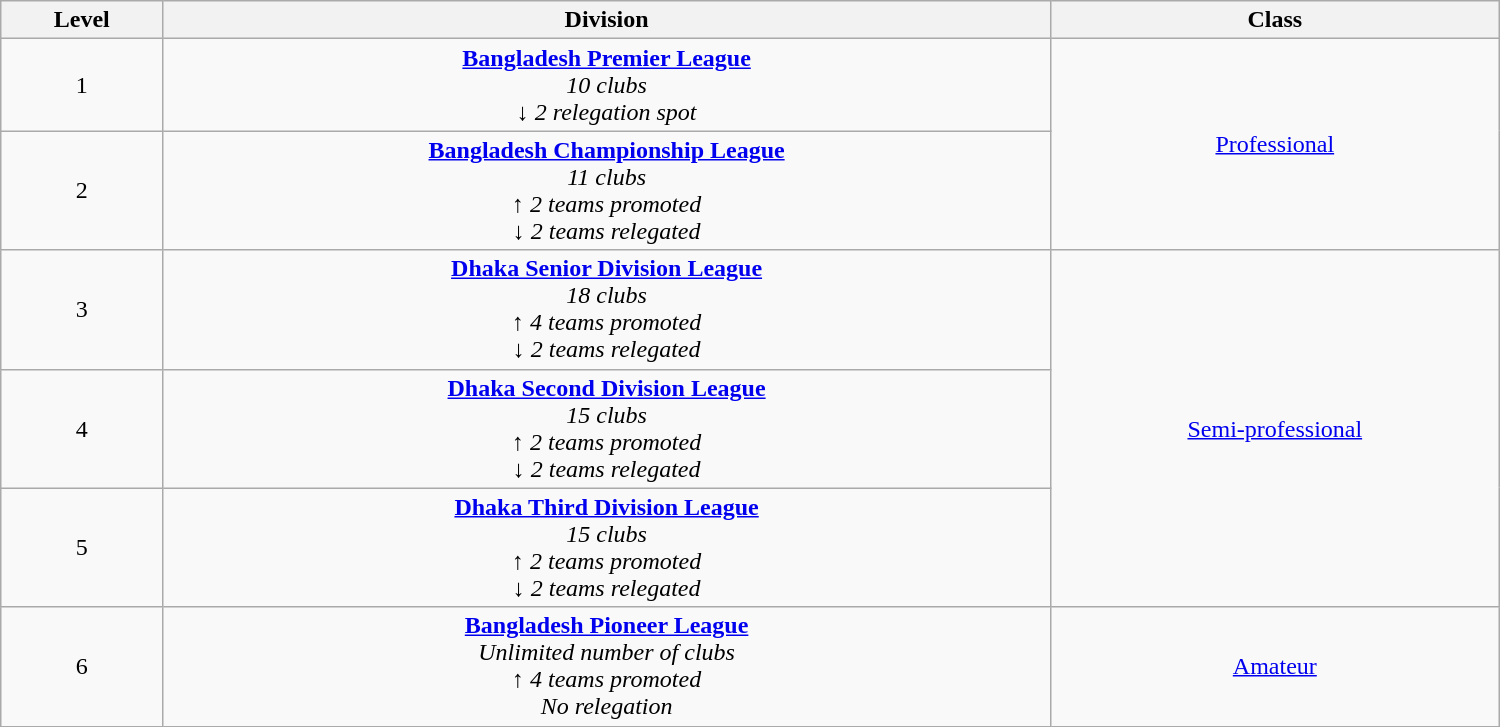<table class="wikitable" style="text-align: center; width: 1000px">
<tr>
<th>Level</th>
<th>Division</th>
<th>Class</th>
</tr>
<tr>
<td>1</td>
<td><strong><a href='#'>Bangladesh Premier League</a></strong><br> <em>10 clubs</em><br> <em>↓ 2 relegation spot</em></td>
<td rowspan=2><a href='#'>Professional</a></td>
</tr>
<tr>
<td>2</td>
<td><strong><a href='#'>Bangladesh Championship League</a></strong><br><em>11 clubs</em><br><em>↑ 2 teams promoted</em><br><em>↓ 2 teams relegated</em></td>
</tr>
<tr>
<td>3</td>
<td><strong><a href='#'>Dhaka Senior Division League</a></strong><br><em>18 clubs</em><br><em>↑ 4 teams promoted</em><br><em>↓ 2 teams relegated</em></td>
<td rowspan=3><a href='#'>Semi-professional</a></td>
</tr>
<tr>
<td>4</td>
<td><strong><a href='#'>Dhaka Second Division League</a></strong><br><em>15 clubs</em><br><em>↑ 2 teams promoted</em><br><em>↓ 2 teams relegated</em></td>
</tr>
<tr>
<td>5</td>
<td><strong><a href='#'>Dhaka Third Division League</a></strong><br><em>15 clubs</em><br><em>↑ 2 teams promoted</em><br><em>↓ 2 teams relegated</em></td>
</tr>
<tr>
<td>6</td>
<td><strong><a href='#'>Bangladesh Pioneer League</a></strong><br><em>Unlimited number of clubs</em><br><em>↑ 4 teams promoted</em><br><em>No relegation</em></td>
<td><a href='#'>Amateur</a></td>
</tr>
</table>
